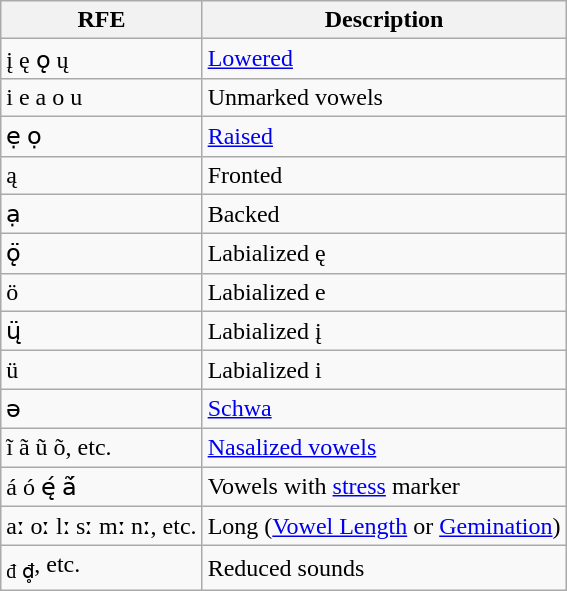<table class="wikitable">
<tr>
<th scope="col">RFE</th>
<th scope="col">Description</th>
</tr>
<tr>
<td>į ę ǫ ų</td>
<td><a href='#'>Lowered</a></td>
</tr>
<tr>
<td>i e a o u</td>
<td>Unmarked vowels</td>
</tr>
<tr>
<td>ẹ ọ</td>
<td><a href='#'>Raised</a></td>
</tr>
<tr>
<td>ą</td>
<td>Fronted </td>
</tr>
<tr>
<td>ạ</td>
<td>Backed </td>
</tr>
<tr>
<td>ǫ̈</td>
<td>Labialized ę</td>
</tr>
<tr>
<td>ö</td>
<td>Labialized e</td>
</tr>
<tr>
<td>ų̈</td>
<td>Labialized į</td>
</tr>
<tr>
<td>ü</td>
<td>Labialized i</td>
</tr>
<tr>
<td>ə</td>
<td><a href='#'>Schwa</a></td>
</tr>
<tr>
<td>ĩ ã ũ õ, etc.</td>
<td><a href='#'>Nasalized vowels</a></td>
</tr>
<tr>
<td>á ó ę́ ã́</td>
<td>Vowels with <a href='#'>stress</a> marker</td>
</tr>
<tr>
<td>aː oː lː sː mː nː, etc.</td>
<td>Long (<a href='#'>Vowel Length</a> or <a href='#'>Gemination</a>)</td>
</tr>
<tr>
<td><sub>đ</sub> <sub>đ̥</sub>, etc.</td>
<td>Reduced sounds</td>
</tr>
</table>
